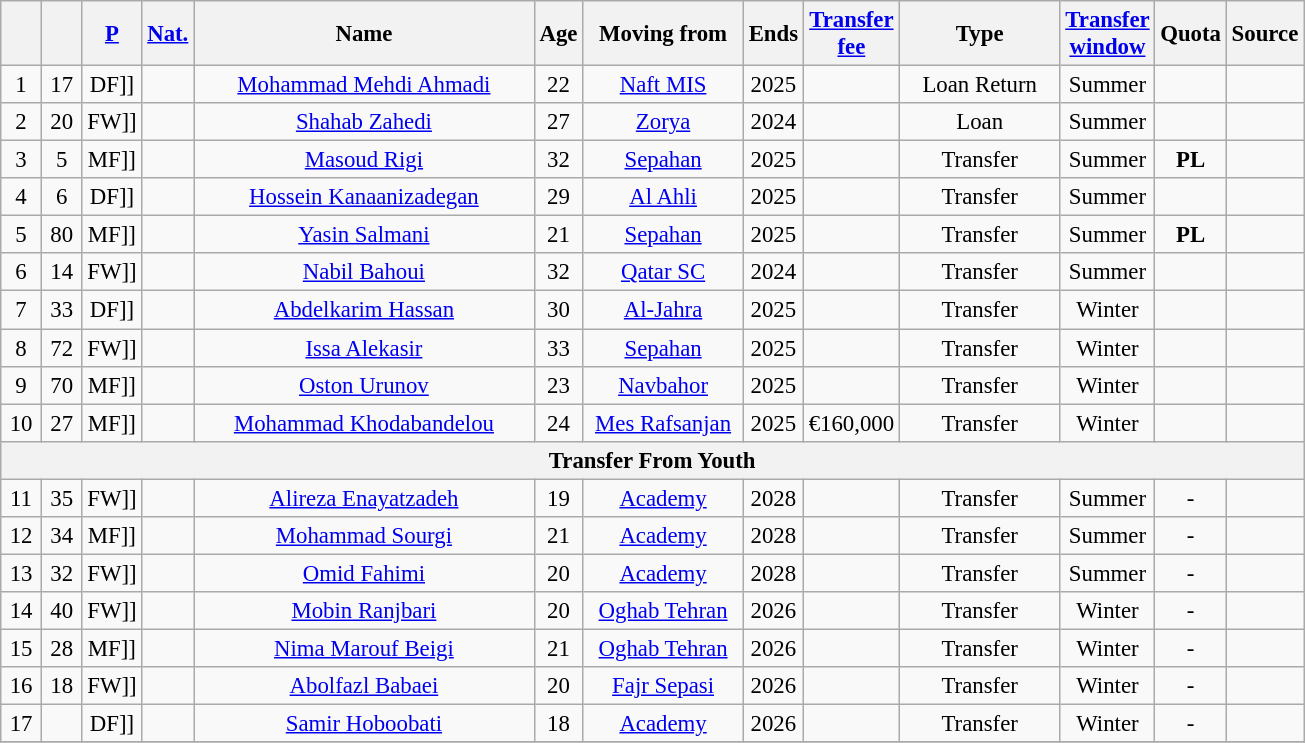<table class="wikitable sortable" style="text-align:center; font-size:95%;">
<tr>
<th width=20></th>
<th width=20></th>
<th width=20><a href='#'>P</a></th>
<th width=20><a href='#'>Nat.</a></th>
<th width=220>Name</th>
<th width=20>Age</th>
<th width=100>Moving from</th>
<th width=20>Ends</th>
<th width=20><a href='#'>Transfer<br>fee</a></th>
<th width=100>Type</th>
<th width=20><a href='#'>Transfer<br>window</a></th>
<th width=20>Quota</th>
<th width=20>Source</th>
</tr>
<tr>
<td>1</td>
<td>17</td>
<td [[>DF]]</td>
<td></td>
<td><a href='#'>Mohammad Mehdi Ahmadi</a></td>
<td>22</td>
<td><a href='#'>Naft MIS</a></td>
<td>2025</td>
<td></td>
<td>Loan Return</td>
<td>Summer</td>
<td></td>
<td></td>
</tr>
<tr>
<td>2</td>
<td>20</td>
<td [[>FW]]</td>
<td></td>
<td><a href='#'>Shahab Zahedi</a></td>
<td>27</td>
<td> <a href='#'>Zorya</a></td>
<td>2024</td>
<td></td>
<td>Loan</td>
<td>Summer</td>
<td></td>
<td></td>
</tr>
<tr>
<td>3</td>
<td>5</td>
<td [[>MF]]</td>
<td></td>
<td><a href='#'>Masoud Rigi</a></td>
<td>32</td>
<td><a href='#'>Sepahan</a></td>
<td>2025</td>
<td></td>
<td>Transfer</td>
<td>Summer</td>
<td><strong>PL</strong></td>
<td></td>
</tr>
<tr>
<td>4</td>
<td>6</td>
<td [[>DF]]</td>
<td></td>
<td><a href='#'>Hossein Kanaanizadegan</a></td>
<td>29</td>
<td> <a href='#'>Al Ahli</a></td>
<td>2025</td>
<td></td>
<td>Transfer</td>
<td>Summer</td>
<td></td>
<td></td>
</tr>
<tr>
<td>5</td>
<td>80</td>
<td [[>MF]]</td>
<td></td>
<td><a href='#'>Yasin Salmani</a></td>
<td>21</td>
<td><a href='#'>Sepahan</a></td>
<td>2025</td>
<td></td>
<td>Transfer</td>
<td>Summer</td>
<td><strong>PL</strong></td>
<td></td>
</tr>
<tr>
<td>6</td>
<td>14</td>
<td [[>FW]]</td>
<td></td>
<td><a href='#'>Nabil Bahoui</a></td>
<td>32</td>
<td> <a href='#'>Qatar SC</a></td>
<td>2024</td>
<td></td>
<td>Transfer</td>
<td>Summer</td>
<td></td>
<td></td>
</tr>
<tr>
<td>7</td>
<td>33</td>
<td [[>DF]]</td>
<td></td>
<td><a href='#'>Abdelkarim Hassan</a></td>
<td>30</td>
<td> <a href='#'>Al-Jahra</a></td>
<td>2025</td>
<td></td>
<td>Transfer</td>
<td>Winter</td>
<td></td>
<td></td>
</tr>
<tr>
<td>8</td>
<td>72</td>
<td [[>FW]]</td>
<td></td>
<td><a href='#'>Issa Alekasir</a></td>
<td>33</td>
<td><a href='#'>Sepahan</a></td>
<td>2025</td>
<td></td>
<td>Transfer</td>
<td>Winter</td>
<td></td>
<td></td>
</tr>
<tr>
<td>9</td>
<td>70</td>
<td [[>MF]]</td>
<td></td>
<td><a href='#'>Oston Urunov</a></td>
<td>23</td>
<td> <a href='#'>Navbahor</a></td>
<td>2025</td>
<td></td>
<td>Transfer</td>
<td>Winter</td>
<td></td>
<td></td>
</tr>
<tr>
<td>10</td>
<td>27</td>
<td [[>MF]]</td>
<td></td>
<td><a href='#'>Mohammad Khodabandelou</a></td>
<td>24</td>
<td><a href='#'>Mes Rafsanjan</a></td>
<td>2025</td>
<td>€160,000</td>
<td>Transfer</td>
<td>Winter</td>
<td></td>
<td></td>
</tr>
<tr>
<th colspan=13>Transfer From Youth</th>
</tr>
<tr>
<td>11</td>
<td>35</td>
<td [[>FW]]</td>
<td></td>
<td><a href='#'>Alireza Enayatzadeh</a></td>
<td>19</td>
<td><a href='#'>Academy</a></td>
<td>2028</td>
<td></td>
<td>Transfer</td>
<td>Summer</td>
<td>-</td>
<td></td>
</tr>
<tr>
<td>12</td>
<td>34</td>
<td [[>MF]]</td>
<td></td>
<td><a href='#'>Mohammad Sourgi</a></td>
<td>21</td>
<td><a href='#'>Academy</a></td>
<td>2028</td>
<td></td>
<td>Transfer</td>
<td>Summer</td>
<td>-</td>
<td></td>
</tr>
<tr>
<td>13</td>
<td>32</td>
<td [[>FW]]</td>
<td></td>
<td><a href='#'>Omid Fahimi</a></td>
<td>20</td>
<td><a href='#'>Academy</a></td>
<td>2028</td>
<td></td>
<td>Transfer</td>
<td>Summer</td>
<td>-</td>
<td></td>
</tr>
<tr>
<td>14</td>
<td>40</td>
<td [[>FW]]</td>
<td></td>
<td><a href='#'>Mobin Ranjbari</a></td>
<td>20</td>
<td><a href='#'>Oghab Tehran</a></td>
<td>2026</td>
<td></td>
<td>Transfer</td>
<td>Winter</td>
<td>-</td>
<td></td>
</tr>
<tr>
<td>15</td>
<td>28</td>
<td [[>MF]]</td>
<td></td>
<td><a href='#'>Nima Marouf Beigi</a></td>
<td>21</td>
<td><a href='#'>Oghab Tehran</a></td>
<td>2026</td>
<td></td>
<td>Transfer</td>
<td>Winter</td>
<td>-</td>
<td></td>
</tr>
<tr>
<td>16</td>
<td>18</td>
<td [[>FW]]</td>
<td></td>
<td><a href='#'>Abolfazl Babaei</a></td>
<td>20</td>
<td><a href='#'>Fajr Sepasi</a></td>
<td>2026</td>
<td></td>
<td>Transfer</td>
<td>Winter</td>
<td>-</td>
<td></td>
</tr>
<tr>
<td>17</td>
<td></td>
<td [[>DF]]</td>
<td></td>
<td><a href='#'>Samir Hoboobati</a></td>
<td>18</td>
<td><a href='#'>Academy</a></td>
<td>2026</td>
<td></td>
<td>Transfer</td>
<td>Winter</td>
<td>-</td>
<td></td>
</tr>
<tr>
</tr>
</table>
